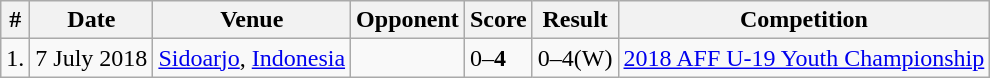<table class= wikitable collapsible>
<tr>
<th>#</th>
<th>Date</th>
<th>Venue</th>
<th>Opponent</th>
<th>Score</th>
<th>Result</th>
<th>Competition</th>
</tr>
<tr>
<td>1.</td>
<td>7 July 2018</td>
<td><a href='#'>Sidoarjo</a>, <a href='#'>Indonesia</a></td>
<td></td>
<td>0–<strong>4</strong></td>
<td>0–4(W)</td>
<td><a href='#'>2018 AFF U-19 Youth Championship</a></td>
</tr>
</table>
